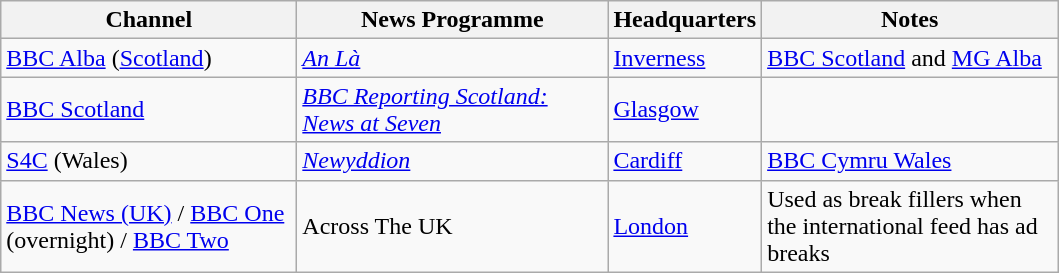<table class=wikitable>
<tr>
<th width=190>Channel</th>
<th width=200>News Programme</th>
<th>Headquarters</th>
<th width="190">Notes</th>
</tr>
<tr>
<td><a href='#'>BBC Alba</a> (<a href='#'>Scotland</a>)</td>
<td><em><a href='#'>An Là</a></em></td>
<td><a href='#'>Inverness</a></td>
<td><a href='#'>BBC Scotland</a> and <a href='#'>MG Alba</a></td>
</tr>
<tr>
<td><a href='#'>BBC Scotland</a></td>
<td><a href='#'><em>BBC Reporting Scotland: News at Seven</em></a></td>
<td><a href='#'>Glasgow</a></td>
<td></td>
</tr>
<tr>
<td><a href='#'>S4C</a> (Wales)</td>
<td><em><a href='#'>Newyddion</a></em></td>
<td><a href='#'>Cardiff</a></td>
<td><a href='#'>BBC Cymru Wales</a></td>
</tr>
<tr>
<td><a href='#'>BBC News (UK)</a> / <a href='#'>BBC One</a> (overnight) / <a href='#'>BBC Two</a></td>
<td>Across The UK</td>
<td><a href='#'>London</a></td>
<td>Used as break fillers when the international feed has ad breaks</td>
</tr>
</table>
